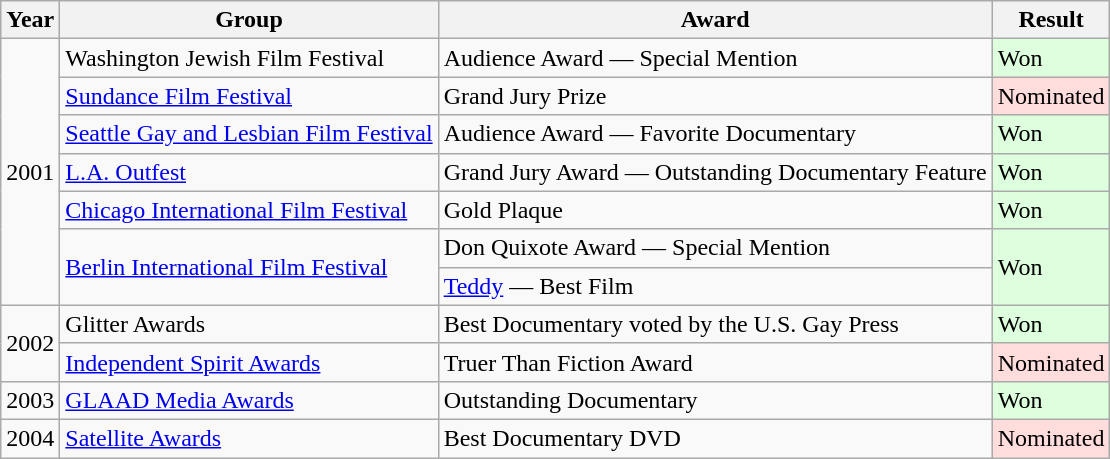<table class="wikitable">
<tr>
<th>Year</th>
<th>Group</th>
<th>Award</th>
<th>Result</th>
</tr>
<tr>
<td rowspan="7">2001</td>
<td>Washington Jewish Film Festival</td>
<td>Audience Award ― Special Mention</td>
<td style="background: #ddffdd">Won</td>
</tr>
<tr>
<td><a href='#'>Sundance Film Festival</a></td>
<td>Grand Jury Prize</td>
<td style="background: #ffdddd">Nominated</td>
</tr>
<tr>
<td><a href='#'>Seattle Gay and Lesbian Film Festival</a></td>
<td>Audience Award ― Favorite Documentary</td>
<td style="background: #ddffdd">Won</td>
</tr>
<tr>
<td><a href='#'>L.A. Outfest</a></td>
<td>Grand Jury Award ― Outstanding Documentary Feature</td>
<td style="background: #ddffdd">Won</td>
</tr>
<tr>
<td><a href='#'>Chicago International Film Festival</a></td>
<td>Gold Plaque</td>
<td style="background: #ddffdd">Won</td>
</tr>
<tr>
<td rowspan="2"><a href='#'>Berlin International Film Festival</a></td>
<td>Don Quixote Award ― Special Mention</td>
<td rowspan="2" style="background: #ddffdd">Won</td>
</tr>
<tr>
<td><a href='#'>Teddy</a> ― Best Film</td>
</tr>
<tr>
<td rowspan="2">2002</td>
<td>Glitter Awards</td>
<td>Best Documentary voted by the U.S. Gay Press</td>
<td style="background: #ddffdd">Won</td>
</tr>
<tr>
<td><a href='#'>Independent Spirit Awards</a></td>
<td>Truer Than Fiction Award</td>
<td style="background: #ffdddd">Nominated</td>
</tr>
<tr>
<td>2003</td>
<td><a href='#'>GLAAD Media Awards</a></td>
<td>Outstanding Documentary</td>
<td style="background: #ddffdd">Won</td>
</tr>
<tr>
<td>2004</td>
<td><a href='#'>Satellite Awards</a></td>
<td>Best Documentary DVD</td>
<td style="background: #ffdddd">Nominated</td>
</tr>
</table>
